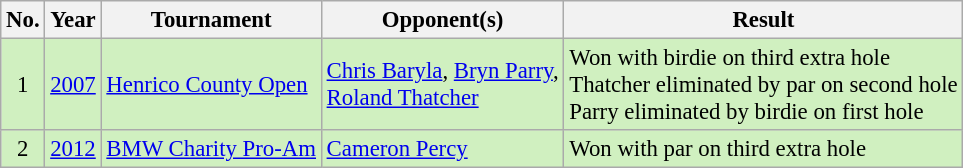<table class="wikitable" style="font-size:95%;">
<tr>
<th>No.</th>
<th>Year</th>
<th>Tournament</th>
<th>Opponent(s)</th>
<th>Result</th>
</tr>
<tr style="background:#D0F0C0;">
<td align=center>1</td>
<td align=center><a href='#'>2007</a></td>
<td><a href='#'>Henrico County Open</a></td>
<td> <a href='#'>Chris Baryla</a>,  <a href='#'>Bryn Parry</a>,<br> <a href='#'>Roland Thatcher</a></td>
<td>Won with birdie on third extra hole<br>Thatcher eliminated by par on second hole<br>Parry eliminated by birdie on first hole</td>
</tr>
<tr style="background:#D0F0C0;">
<td align=center>2</td>
<td align=center><a href='#'>2012</a></td>
<td><a href='#'>BMW Charity Pro-Am</a></td>
<td> <a href='#'>Cameron Percy</a></td>
<td>Won with par on third extra hole</td>
</tr>
</table>
